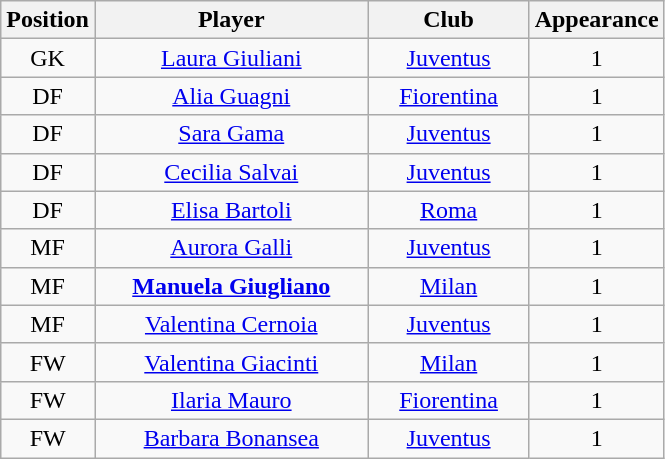<table class="sortable wikitable" style="text-align: center;">
<tr>
<th>Position</th>
<th>Player</th>
<th>Club</th>
<th>Appearance</th>
</tr>
<tr>
<td>GK</td>
<td style="width:175px;"> <a href='#'>Laura Giuliani</a></td>
<td style="width:100px;"><a href='#'>Juventus</a></td>
<td align="center">1</td>
</tr>
<tr>
<td>DF</td>
<td> <a href='#'>Alia Guagni</a></td>
<td><a href='#'>Fiorentina</a></td>
<td align="center">1</td>
</tr>
<tr>
<td>DF</td>
<td> <a href='#'>Sara Gama</a></td>
<td><a href='#'>Juventus</a></td>
<td align="center">1</td>
</tr>
<tr>
<td>DF</td>
<td> <a href='#'>Cecilia Salvai</a></td>
<td><a href='#'>Juventus</a></td>
<td align="center">1</td>
</tr>
<tr>
<td>DF</td>
<td> <a href='#'>Elisa Bartoli</a></td>
<td><a href='#'>Roma</a></td>
<td align="center">1</td>
</tr>
<tr>
<td>MF</td>
<td> <a href='#'>Aurora Galli</a></td>
<td><a href='#'>Juventus</a></td>
<td align="center">1</td>
</tr>
<tr>
<td>MF</td>
<td> <strong><a href='#'>Manuela Giugliano</a></strong></td>
<td><a href='#'>Milan</a></td>
<td align="center">1</td>
</tr>
<tr>
<td>MF</td>
<td> <a href='#'>Valentina Cernoia</a></td>
<td><a href='#'>Juventus</a></td>
<td align="center">1</td>
</tr>
<tr>
<td>FW</td>
<td> <a href='#'>Valentina Giacinti</a></td>
<td><a href='#'>Milan</a></td>
<td align="center">1</td>
</tr>
<tr>
<td>FW</td>
<td> <a href='#'>Ilaria Mauro</a></td>
<td><a href='#'>Fiorentina</a></td>
<td align="center">1</td>
</tr>
<tr>
<td>FW</td>
<td> <a href='#'>Barbara Bonansea</a></td>
<td><a href='#'>Juventus</a></td>
<td align="center">1</td>
</tr>
</table>
